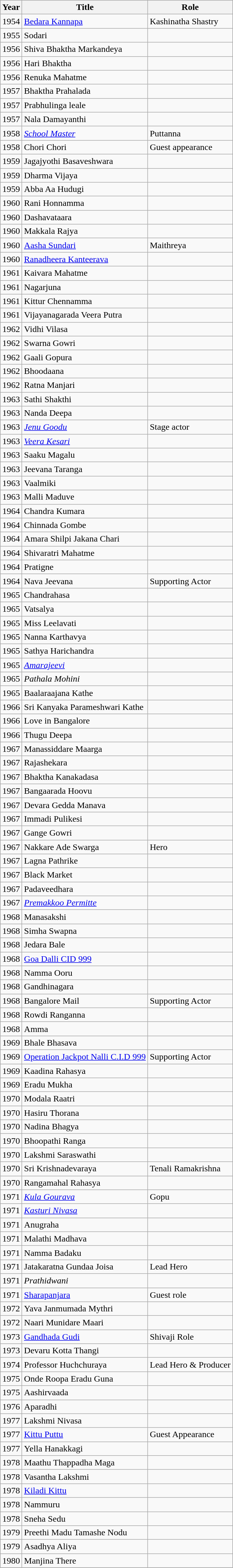<table class="wikitable sortable">
<tr>
<th>Year</th>
<th>Title</th>
<th>Role</th>
</tr>
<tr>
<td>1954</td>
<td><a href='#'>Bedara Kannapa</a></td>
<td>Kashinatha Shastry</td>
</tr>
<tr>
<td>1955</td>
<td>Sodari</td>
<td></td>
</tr>
<tr>
<td>1956</td>
<td>Shiva Bhaktha Markandeya</td>
<td></td>
</tr>
<tr>
<td>1956</td>
<td>Hari Bhaktha</td>
<td></td>
</tr>
<tr>
<td>1956</td>
<td>Renuka Mahatme</td>
<td></td>
</tr>
<tr>
<td>1957</td>
<td>Bhaktha Prahalada</td>
<td></td>
</tr>
<tr>
<td>1957</td>
<td>Prabhulinga leale</td>
<td></td>
</tr>
<tr>
<td>1957</td>
<td>Nala Damayanthi</td>
<td></td>
</tr>
<tr>
<td>1958</td>
<td><em><a href='#'>School Master</a></em></td>
<td>Puttanna</td>
</tr>
<tr>
<td>1958</td>
<td>Chori Chori</td>
<td>Guest appearance</td>
</tr>
<tr>
<td>1959</td>
<td>Jagajyothi Basaveshwara</td>
<td></td>
</tr>
<tr>
<td>1959</td>
<td>Dharma Vijaya</td>
<td></td>
</tr>
<tr>
<td>1959</td>
<td>Abba Aa Hudugi</td>
<td></td>
</tr>
<tr>
<td>1960</td>
<td>Rani Honnamma</td>
<td></td>
</tr>
<tr>
<td>1960</td>
<td>Dashavataara</td>
<td></td>
</tr>
<tr>
<td>1960</td>
<td>Makkala Rajya</td>
<td></td>
</tr>
<tr>
<td>1960</td>
<td><a href='#'>Aasha Sundari</a></td>
<td>Maithreya</td>
</tr>
<tr>
<td>1960</td>
<td><a href='#'>Ranadheera Kanteerava</a></td>
<td></td>
</tr>
<tr>
<td>1961</td>
<td>Kaivara Mahatme</td>
<td></td>
</tr>
<tr>
<td>1961</td>
<td>Nagarjuna</td>
<td></td>
</tr>
<tr>
<td>1961</td>
<td>Kittur Chennamma</td>
<td></td>
</tr>
<tr>
<td>1961</td>
<td>Vijayanagarada Veera Putra</td>
<td></td>
</tr>
<tr>
<td>1962</td>
<td>Vidhi Vilasa</td>
<td></td>
</tr>
<tr>
<td>1962</td>
<td>Swarna Gowri</td>
<td></td>
</tr>
<tr>
<td>1962</td>
<td>Gaali Gopura</td>
<td></td>
</tr>
<tr>
<td>1962</td>
<td>Bhoodaana</td>
<td></td>
</tr>
<tr>
<td>1962</td>
<td>Ratna Manjari</td>
<td></td>
</tr>
<tr>
<td>1963</td>
<td>Sathi Shakthi</td>
<td></td>
</tr>
<tr>
<td>1963</td>
<td>Nanda Deepa</td>
<td></td>
</tr>
<tr>
<td>1963</td>
<td><em><a href='#'>Jenu Goodu</a></em></td>
<td>Stage actor</td>
</tr>
<tr>
<td>1963</td>
<td><em><a href='#'>Veera Kesari</a></em></td>
<td></td>
</tr>
<tr>
<td>1963</td>
<td>Saaku Magalu</td>
<td></td>
</tr>
<tr>
<td>1963</td>
<td>Jeevana Taranga</td>
<td></td>
</tr>
<tr>
<td>1963</td>
<td>Vaalmiki</td>
<td></td>
</tr>
<tr>
<td>1963</td>
<td>Malli Maduve</td>
<td></td>
</tr>
<tr>
<td>1964</td>
<td>Chandra Kumara</td>
<td></td>
</tr>
<tr>
<td>1964</td>
<td>Chinnada Gombe</td>
<td></td>
</tr>
<tr>
<td>1964</td>
<td>Amara Shilpi Jakana Chari</td>
<td></td>
</tr>
<tr>
<td>1964</td>
<td>Shivaratri Mahatme</td>
<td></td>
</tr>
<tr>
<td>1964</td>
<td>Pratigne</td>
<td></td>
</tr>
<tr>
<td>1964</td>
<td>Nava Jeevana</td>
<td>Supporting Actor</td>
</tr>
<tr>
<td>1965</td>
<td>Chandrahasa</td>
<td></td>
</tr>
<tr>
<td>1965</td>
<td>Vatsalya</td>
<td></td>
</tr>
<tr>
<td>1965</td>
<td>Miss Leelavati</td>
<td></td>
</tr>
<tr>
<td>1965</td>
<td>Nanna Karthavya</td>
<td></td>
</tr>
<tr>
<td>1965</td>
<td>Sathya Harichandra</td>
<td></td>
</tr>
<tr>
<td>1965</td>
<td><em><a href='#'>Amarajeevi</a></em></td>
</tr>
<tr>
<td>1965</td>
<td><em>Pathala Mohini</em></td>
<td></td>
</tr>
<tr>
<td>1965</td>
<td>Baalaraajana Kathe</td>
<td></td>
</tr>
<tr>
<td>1966</td>
<td>Sri Kanyaka Parameshwari Kathe</td>
<td></td>
</tr>
<tr>
<td>1966</td>
<td>Love in Bangalore</td>
<td></td>
</tr>
<tr>
<td>1966</td>
<td>Thugu Deepa</td>
<td></td>
</tr>
<tr>
<td>1967</td>
<td>Manassiddare Maarga</td>
<td></td>
</tr>
<tr>
<td>1967</td>
<td>Rajashekara</td>
<td></td>
</tr>
<tr>
<td>1967</td>
<td>Bhaktha Kanakadasa</td>
<td></td>
</tr>
<tr>
<td>1967</td>
<td>Bangaarada Hoovu</td>
<td></td>
</tr>
<tr>
<td>1967</td>
<td>Devara Gedda Manava</td>
<td></td>
</tr>
<tr>
<td>1967</td>
<td>Immadi Pulikesi</td>
<td></td>
</tr>
<tr>
<td>1967</td>
<td>Gange Gowri</td>
<td></td>
</tr>
<tr>
<td>1967</td>
<td>Nakkare Ade Swarga</td>
<td>Hero</td>
</tr>
<tr>
<td>1967</td>
<td>Lagna Pathrike</td>
<td></td>
</tr>
<tr>
<td>1967</td>
<td>Black Market</td>
<td></td>
</tr>
<tr>
<td>1967</td>
<td>Padaveedhara</td>
<td></td>
</tr>
<tr>
<td>1967</td>
<td><em><a href='#'>Premakkoo Permitte</a></em></td>
<td></td>
</tr>
<tr>
<td>1968</td>
<td>Manasakshi</td>
<td></td>
</tr>
<tr>
<td>1968</td>
<td>Simha Swapna</td>
<td></td>
</tr>
<tr>
<td>1968</td>
<td>Jedara Bale</td>
<td></td>
</tr>
<tr>
<td>1968</td>
<td><a href='#'>Goa Dalli CID 999</a></td>
<td></td>
</tr>
<tr>
<td>1968</td>
<td>Namma Ooru</td>
<td></td>
</tr>
<tr>
<td>1968</td>
<td>Gandhinagara</td>
<td></td>
</tr>
<tr>
<td>1968</td>
<td>Bangalore Mail</td>
<td>Supporting Actor</td>
</tr>
<tr>
<td>1968</td>
<td>Rowdi Ranganna</td>
<td></td>
</tr>
<tr>
<td>1968</td>
<td>Amma</td>
<td></td>
</tr>
<tr>
<td>1969</td>
<td>Bhale Bhasava</td>
<td></td>
</tr>
<tr>
<td>1969</td>
<td><a href='#'>Operation Jackpot Nalli C.I.D 999</a></td>
<td>Supporting Actor</td>
</tr>
<tr>
<td>1969</td>
<td>Kaadina Rahasya</td>
<td></td>
</tr>
<tr>
<td>1969</td>
<td>Eradu Mukha</td>
<td></td>
</tr>
<tr>
<td>1970</td>
<td>Modala Raatri</td>
<td></td>
</tr>
<tr>
<td>1970</td>
<td>Hasiru Thorana</td>
<td></td>
</tr>
<tr>
<td>1970</td>
<td>Nadina Bhagya</td>
<td></td>
</tr>
<tr>
<td>1970</td>
<td>Bhoopathi Ranga</td>
<td></td>
</tr>
<tr>
<td>1970</td>
<td>Lakshmi Saraswathi</td>
<td></td>
</tr>
<tr>
<td>1970</td>
<td>Sri Krishnadevaraya</td>
<td>Tenali Ramakrishna</td>
</tr>
<tr>
<td>1970</td>
<td>Rangamahal Rahasya</td>
<td></td>
</tr>
<tr>
<td>1971</td>
<td><em><a href='#'>Kula Gourava</a></em></td>
<td>Gopu</td>
</tr>
<tr>
<td>1971</td>
<td><em><a href='#'>Kasturi Nivasa</a></em></td>
<td></td>
</tr>
<tr>
<td>1971</td>
<td>Anugraha</td>
<td></td>
</tr>
<tr>
<td>1971</td>
<td>Malathi Madhava</td>
<td></td>
</tr>
<tr>
<td>1971</td>
<td>Namma Badaku</td>
<td></td>
</tr>
<tr>
<td>1971</td>
<td>Jatakaratna Gundaa Joisa</td>
<td>Lead Hero</td>
</tr>
<tr>
<td>1971</td>
<td><em>Prathidwani</em></td>
<td></td>
</tr>
<tr>
<td>1971</td>
<td><a href='#'>Sharapanjara</a></td>
<td>Guest role</td>
</tr>
<tr>
<td>1972</td>
<td>Yava Janmumada Mythri</td>
<td></td>
</tr>
<tr>
<td>1972</td>
<td>Naari Munidare Maari</td>
<td></td>
</tr>
<tr>
<td>1973</td>
<td><a href='#'>Gandhada Gudi</a></td>
<td>Shivaji Role</td>
</tr>
<tr>
<td>1973</td>
<td>Devaru Kotta Thangi</td>
<td></td>
</tr>
<tr>
<td>1974</td>
<td>Professor Huchchuraya</td>
<td>Lead Hero & Producer</td>
</tr>
<tr>
<td>1975</td>
<td>Onde Roopa Eradu Guna</td>
<td></td>
</tr>
<tr>
<td>1975</td>
<td>Aashirvaada</td>
<td></td>
</tr>
<tr>
<td>1976</td>
<td>Aparadhi</td>
<td></td>
</tr>
<tr>
<td>1977</td>
<td>Lakshmi Nivasa</td>
<td></td>
</tr>
<tr>
<td>1977</td>
<td><a href='#'>Kittu Puttu</a></td>
<td>Guest Appearance</td>
</tr>
<tr>
<td>1977</td>
<td>Yella Hanakkagi</td>
<td></td>
</tr>
<tr>
<td>1978</td>
<td>Maathu Thappadha Maga</td>
<td></td>
</tr>
<tr>
<td>1978</td>
<td>Vasantha Lakshmi</td>
<td></td>
</tr>
<tr>
<td>1978</td>
<td><a href='#'>Kiladi Kittu</a></td>
<td></td>
</tr>
<tr>
<td>1978</td>
<td>Nammuru</td>
<td></td>
</tr>
<tr>
<td>1978</td>
<td>Sneha Sedu</td>
<td></td>
</tr>
<tr>
<td>1979</td>
<td>Preethi Madu Tamashe Nodu</td>
<td></td>
</tr>
<tr>
<td>1979</td>
<td>Asadhya Aliya</td>
<td></td>
</tr>
<tr>
<td>1980</td>
<td>Manjina There</td>
<td></td>
</tr>
<tr>
</tr>
</table>
